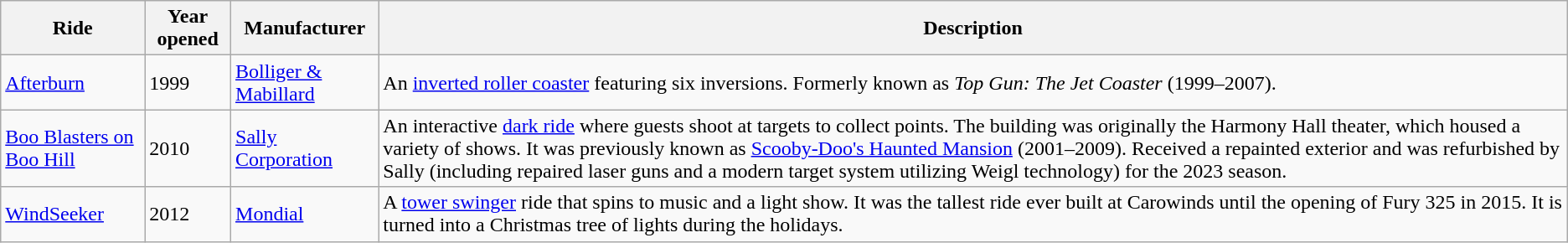<table class="wikitable sortable">
<tr>
<th>Ride</th>
<th>Year opened</th>
<th>Manufacturer</th>
<th>Description</th>
</tr>
<tr>
<td><a href='#'>Afterburn</a></td>
<td>1999</td>
<td><a href='#'>Bolliger & Mabillard</a></td>
<td>An <a href='#'>inverted roller coaster</a> featuring six inversions. Formerly known as <em>Top Gun: The Jet Coaster</em> (1999–2007).</td>
</tr>
<tr>
<td><a href='#'>Boo Blasters on Boo Hill</a></td>
<td>2010</td>
<td><a href='#'>Sally Corporation</a></td>
<td>An interactive <a href='#'>dark ride</a> where guests shoot at targets to collect points. The building was originally the Harmony Hall theater, which housed a variety of shows. It was previously known as <a href='#'>Scooby-Doo's Haunted Mansion</a> (2001–2009). Received a repainted exterior and was refurbished by Sally (including repaired laser guns and a modern target system utilizing Weigl technology) for the 2023 season.</td>
</tr>
<tr>
<td><a href='#'>WindSeeker</a></td>
<td>2012</td>
<td><a href='#'>Mondial</a></td>
<td>A  <a href='#'>tower swinger</a> ride that spins to music and a light show. It was the tallest ride ever built at Carowinds until the opening of Fury 325 in 2015. It is turned into a Christmas tree of lights during the holidays.</td>
</tr>
</table>
